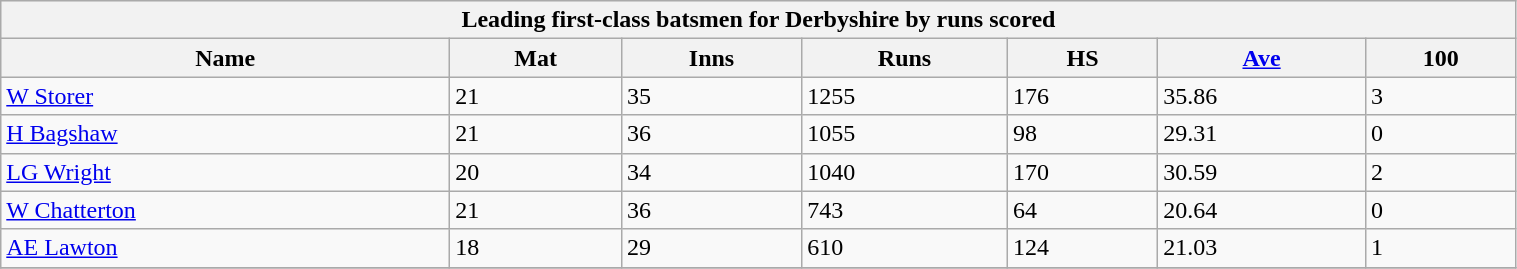<table class="wikitable" width="80%">
<tr bgcolor="#efefef">
<th colspan=7>Leading first-class batsmen for Derbyshire by runs scored</th>
</tr>
<tr bgcolor="#efefef">
<th>Name</th>
<th>Mat</th>
<th>Inns</th>
<th>Runs</th>
<th>HS</th>
<th><a href='#'>Ave</a></th>
<th>100</th>
</tr>
<tr>
<td><a href='#'>W Storer</a></td>
<td>21</td>
<td>35</td>
<td>1255</td>
<td>176</td>
<td>35.86</td>
<td>3</td>
</tr>
<tr>
<td><a href='#'>H Bagshaw</a></td>
<td>21</td>
<td>36</td>
<td>1055</td>
<td>98</td>
<td>29.31</td>
<td>0</td>
</tr>
<tr>
<td><a href='#'>LG Wright</a></td>
<td>20</td>
<td>34</td>
<td>1040</td>
<td>170</td>
<td>30.59</td>
<td>2</td>
</tr>
<tr>
<td><a href='#'>W Chatterton</a></td>
<td>21</td>
<td>36</td>
<td>743</td>
<td>64</td>
<td>20.64</td>
<td>0</td>
</tr>
<tr>
<td><a href='#'>AE Lawton</a></td>
<td>18</td>
<td>29</td>
<td>610</td>
<td>124</td>
<td>21.03</td>
<td>1</td>
</tr>
<tr>
</tr>
</table>
